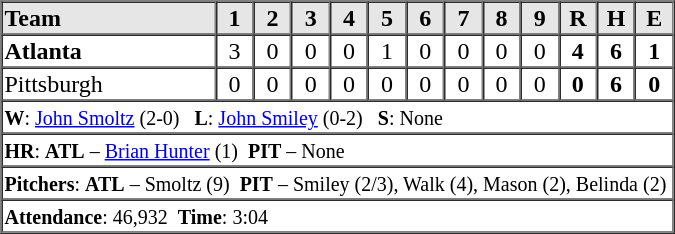<table border="1" cellspacing="0"  style="width:450px; margin-left:3em;">
<tr style="text-align:center; background:#e6e6e6;">
<th style="text-align:left; width:28%;">Team</th>
<th width=5%>1</th>
<th width=5%>2</th>
<th width=5%>3</th>
<th width=5%>4</th>
<th width=5%>5</th>
<th width=5%>6</th>
<th width=5%>7</th>
<th width=5%>8</th>
<th width=5%>9</th>
<th width=5%>R</th>
<th width=5%>H</th>
<th width=5%>E</th>
</tr>
<tr style="text-align:center;">
<td align=left><strong>Atlanta</strong></td>
<td>3</td>
<td>0</td>
<td>0</td>
<td>0</td>
<td>1</td>
<td>0</td>
<td>0</td>
<td>0</td>
<td>0</td>
<td><strong>4</strong></td>
<td><strong>6</strong></td>
<td><strong>1</strong></td>
</tr>
<tr style="text-align:center;">
<td align=left>Pittsburgh</td>
<td>0</td>
<td>0</td>
<td>0</td>
<td>0</td>
<td>0</td>
<td>0</td>
<td>0</td>
<td>0</td>
<td>0</td>
<td><strong>0</strong></td>
<td><strong>6</strong></td>
<td><strong>0</strong></td>
</tr>
<tr style="text-align:left;">
<td colspan=13><small><strong>W</strong>: <a href='#'>John Smoltz</a> (2-0)   <strong>L</strong>: <a href='#'>John Smiley</a> (0-2)   <strong>S</strong>: None</small></td>
</tr>
<tr style="text-align:left;">
<td colspan=13><small><strong>HR</strong>: <strong>ATL</strong> – <a href='#'>Brian Hunter</a> (1)  <strong>PIT</strong> – None</small></td>
</tr>
<tr style="text-align:left;">
<td colspan=13><small><strong>Pitchers</strong>: <strong>ATL</strong> – Smoltz (9)  <strong>PIT</strong> – Smiley (2/3), Walk (4), Mason (2), Belinda (2)</small></td>
</tr>
<tr style="text-align:left;">
<td colspan=13><small><strong>Attendance</strong>: 46,932  <strong>Time</strong>: 3:04</small></td>
</tr>
</table>
